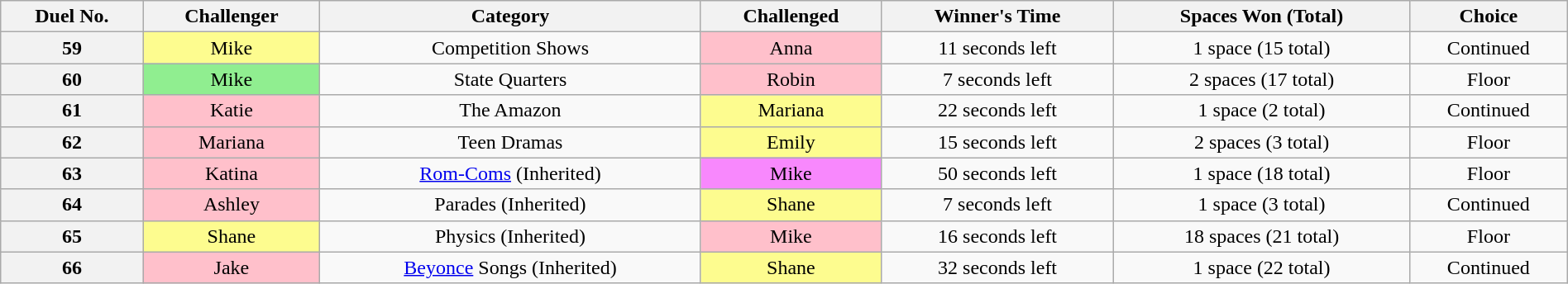<table class="wikitable sortable mw-collapsible mw-collapsed" style="text-align:center; width:100%">
<tr>
<th scope="col">Duel No.</th>
<th scope="col">Challenger</th>
<th scope="col">Category</th>
<th scope="col">Challenged</th>
<th scope="col">Winner's Time</th>
<th scope="col">Spaces Won (Total)</th>
<th scope="col">Choice</th>
</tr>
<tr>
<th>59</th>
<td style="background:#fdfc8f;">Mike</td>
<td>Competition Shows</td>
<td style="background:pink;">Anna</td>
<td>11 seconds left</td>
<td>1 space (15 total)</td>
<td>Continued</td>
</tr>
<tr>
<th>60</th>
<td style="background:lightgreen;">Mike</td>
<td>State Quarters</td>
<td style="background:pink;">Robin</td>
<td>7 seconds left</td>
<td>2 spaces (17 total)</td>
<td>Floor</td>
</tr>
<tr>
<th>61</th>
<td style="background:pink;">Katie</td>
<td>The Amazon</td>
<td style="background:#fdfc8f;">Mariana</td>
<td>22 seconds left</td>
<td>1 space (2 total)</td>
<td>Continued</td>
</tr>
<tr>
<th>62</th>
<td style="background:pink;">Mariana</td>
<td>Teen Dramas</td>
<td style="background:#fdfc8f;">Emily</td>
<td>15 seconds left</td>
<td>2 spaces (3 total)</td>
<td>Floor</td>
</tr>
<tr>
<th>63</th>
<td style="background:pink;">Katina</td>
<td><a href='#'>Rom-Coms</a> (Inherited)</td>
<td style="background:#F888FD;">Mike</td>
<td>50 seconds left</td>
<td>1 space (18 total)</td>
<td>Floor</td>
</tr>
<tr>
<th>64</th>
<td style="background:pink;">Ashley</td>
<td>Parades (Inherited)</td>
<td style="background:#fdfc8f;">Shane</td>
<td>7 seconds left</td>
<td>1 space (3 total)</td>
<td>Continued</td>
</tr>
<tr>
<th>65</th>
<td style="background:#fdfc8f;">Shane</td>
<td>Physics (Inherited)</td>
<td style="background:pink;">Mike</td>
<td>16 seconds left</td>
<td>18 spaces (21 total)</td>
<td>Floor</td>
</tr>
<tr>
<th>66</th>
<td style="background:pink;">Jake</td>
<td><a href='#'>Beyonce</a> Songs (Inherited)</td>
<td style="background:#fdfc8f;">Shane</td>
<td>32 seconds left</td>
<td>1 space (22 total)</td>
<td>Continued</td>
</tr>
</table>
